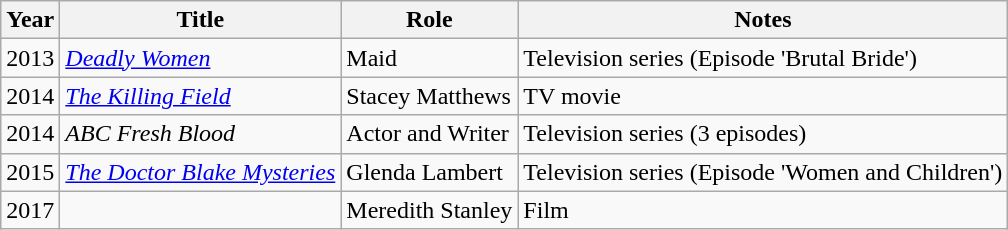<table class="wikitable">
<tr>
<th>Year</th>
<th>Title</th>
<th>Role</th>
<th>Notes</th>
</tr>
<tr>
<td>2013</td>
<td><em><a href='#'>Deadly Women</a></em></td>
<td>Maid</td>
<td>Television series (Episode 'Brutal Bride')</td>
</tr>
<tr>
<td>2014</td>
<td><em><a href='#'>The Killing Field</a></em></td>
<td>Stacey Matthews</td>
<td>TV movie</td>
</tr>
<tr>
<td>2014</td>
<td><em>ABC Fresh Blood</em></td>
<td>Actor and Writer</td>
<td>Television series (3 episodes)</td>
</tr>
<tr>
<td>2015</td>
<td><em><a href='#'>The Doctor Blake Mysteries</a></em></td>
<td>Glenda Lambert</td>
<td>Television series (Episode 'Women and Children')</td>
</tr>
<tr>
<td>2017</td>
<td><em></em></td>
<td>Meredith Stanley</td>
<td>Film</td>
</tr>
</table>
